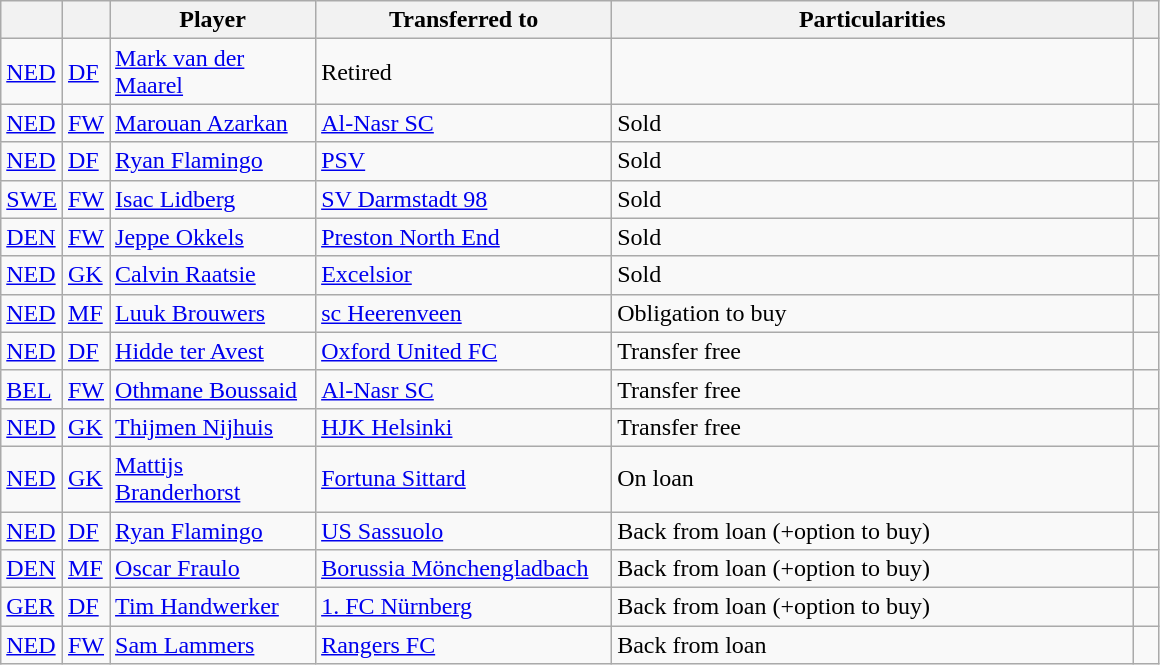<table class="wikitable plainrowheaders sortable">
<tr>
<th></th>
<th></th>
<th style="width: 130px;">Player</th>
<th style="width: 190px;">Transferred to</th>
<th style="width: 340px;">Particularities</th>
<th style="width: 10px;"></th>
</tr>
<tr>
<td><strong></strong> <a href='#'>NED</a></td>
<td><a href='#'>DF</a></td>
<td><a href='#'>Mark van der Maarel</a></td>
<td>Retired</td>
<td></td>
<td></td>
</tr>
<tr>
<td><strong></strong> <a href='#'>NED</a></td>
<td><a href='#'>FW</a></td>
<td><a href='#'>Marouan Azarkan</a></td>
<td><strong></strong> <a href='#'>Al-Nasr SC</a></td>
<td>Sold</td>
<td></td>
</tr>
<tr>
<td><strong></strong> <a href='#'>NED</a></td>
<td><a href='#'>DF</a></td>
<td><a href='#'>Ryan Flamingo</a></td>
<td><strong></strong> <a href='#'>PSV</a></td>
<td>Sold</td>
<td></td>
</tr>
<tr>
<td><strong></strong> <a href='#'>SWE</a></td>
<td><a href='#'>FW</a></td>
<td><a href='#'>Isac Lidberg</a></td>
<td><strong></strong> <a href='#'>SV Darmstadt 98</a></td>
<td>Sold</td>
<td></td>
</tr>
<tr>
<td><strong></strong> <a href='#'>DEN</a></td>
<td><a href='#'>FW</a></td>
<td><a href='#'>Jeppe Okkels</a></td>
<td><strong></strong> <a href='#'>Preston North End</a></td>
<td>Sold</td>
<td></td>
</tr>
<tr>
<td><strong></strong> <a href='#'>NED</a></td>
<td><a href='#'>GK</a></td>
<td><a href='#'>Calvin Raatsie</a></td>
<td><strong></strong> <a href='#'>Excelsior</a></td>
<td>Sold</td>
<td></td>
</tr>
<tr>
<td><strong></strong> <a href='#'>NED</a></td>
<td><a href='#'>MF</a></td>
<td><a href='#'>Luuk Brouwers</a></td>
<td><strong></strong> <a href='#'>sc Heerenveen</a></td>
<td>Obligation to buy</td>
<td></td>
</tr>
<tr>
<td><strong></strong> <a href='#'>NED</a></td>
<td><a href='#'>DF</a></td>
<td><a href='#'>Hidde ter Avest</a></td>
<td><strong></strong> <a href='#'>Oxford United FC</a></td>
<td>Transfer free</td>
<td></td>
</tr>
<tr>
<td><strong></strong> <a href='#'>BEL</a></td>
<td><a href='#'>FW</a></td>
<td><a href='#'>Othmane Boussaid</a></td>
<td><strong></strong> <a href='#'>Al-Nasr SC</a></td>
<td>Transfer free</td>
<td></td>
</tr>
<tr>
<td><strong></strong> <a href='#'>NED</a></td>
<td><a href='#'>GK</a></td>
<td><a href='#'>Thijmen Nijhuis</a></td>
<td> <a href='#'>HJK Helsinki</a></td>
<td>Transfer free</td>
<td></td>
</tr>
<tr>
<td><strong></strong> <a href='#'>NED</a></td>
<td><a href='#'>GK</a></td>
<td><a href='#'>Mattijs Branderhorst</a></td>
<td><strong></strong> <a href='#'>Fortuna Sittard</a></td>
<td>On loan</td>
<td></td>
</tr>
<tr>
<td><strong></strong> <a href='#'>NED</a></td>
<td><a href='#'>DF</a></td>
<td><a href='#'>Ryan Flamingo</a></td>
<td><strong></strong> <a href='#'>US Sassuolo</a></td>
<td>Back from loan (+option to buy)</td>
<td></td>
</tr>
<tr>
<td><strong></strong> <a href='#'>DEN</a></td>
<td><a href='#'>MF</a></td>
<td><a href='#'>Oscar Fraulo</a></td>
<td> <a href='#'>Borussia Mönchengladbach</a></td>
<td>Back from loan (+option to buy)</td>
<td></td>
</tr>
<tr>
<td><strong></strong> <a href='#'>GER</a></td>
<td><a href='#'>DF</a></td>
<td><a href='#'>Tim Handwerker</a></td>
<td> <a href='#'>1. FC Nürnberg</a></td>
<td>Back from loan (+option to buy)</td>
<td></td>
</tr>
<tr>
<td><strong></strong> <a href='#'>NED</a></td>
<td><a href='#'>FW</a></td>
<td><a href='#'>Sam Lammers</a></td>
<td> <a href='#'>Rangers FC</a></td>
<td>Back from loan</td>
<td></td>
</tr>
</table>
